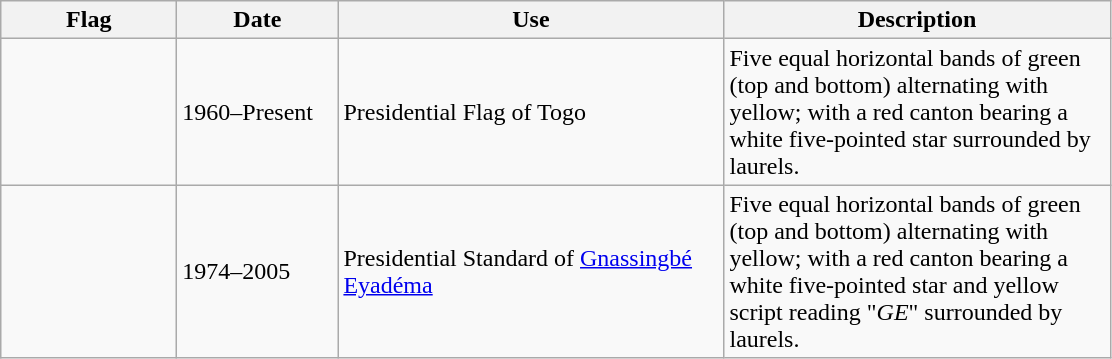<table class="wikitable">
<tr>
<th style="width:110px;">Flag</th>
<th style="width:100px;">Date</th>
<th style="width:250px;">Use</th>
<th style="width:250px;">Description</th>
</tr>
<tr>
<td></td>
<td>1960–Present</td>
<td>Presidential Flag of Togo</td>
<td>Five equal horizontal bands of green (top and bottom) alternating with yellow; with a red canton bearing a white five-pointed star surrounded by laurels.</td>
</tr>
<tr>
<td></td>
<td>1974–2005</td>
<td>Presidential Standard of <a href='#'>Gnassingbé Eyadéma</a></td>
<td>Five equal horizontal bands of green (top and bottom) alternating with yellow; with a red canton bearing a white five-pointed star and yellow script reading "<em>GE</em>" surrounded by laurels.</td>
</tr>
</table>
